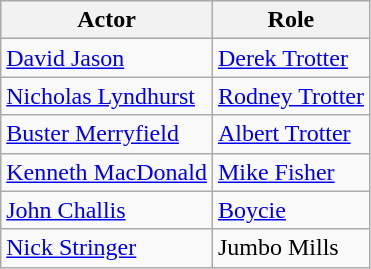<table class="wikitable">
<tr>
<th>Actor</th>
<th>Role</th>
</tr>
<tr>
<td><a href='#'>David Jason</a></td>
<td><a href='#'>Derek Trotter</a></td>
</tr>
<tr>
<td><a href='#'>Nicholas Lyndhurst</a></td>
<td><a href='#'>Rodney Trotter</a></td>
</tr>
<tr>
<td><a href='#'>Buster Merryfield</a></td>
<td><a href='#'>Albert Trotter</a></td>
</tr>
<tr>
<td><a href='#'>Kenneth MacDonald</a></td>
<td><a href='#'>Mike Fisher</a></td>
</tr>
<tr>
<td><a href='#'>John Challis</a></td>
<td><a href='#'>Boycie</a></td>
</tr>
<tr>
<td><a href='#'>Nick Stringer</a></td>
<td>Jumbo Mills</td>
</tr>
</table>
